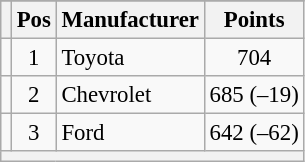<table class="wikitable" style="font-size:95%">
<tr>
</tr>
<tr>
<th></th>
<th>Pos</th>
<th>Manufacturer</th>
<th>Points</th>
</tr>
<tr>
<td align="left"></td>
<td style="text-align:center;">1</td>
<td>Toyota</td>
<td style="text-align:center;">704</td>
</tr>
<tr>
<td align="left"></td>
<td style="text-align:center;">2</td>
<td>Chevrolet</td>
<td style="text-align:center;">685 (–19)</td>
</tr>
<tr>
<td align="left"></td>
<td style="text-align:center;">3</td>
<td>Ford</td>
<td style="text-align:center;">642 (–62)</td>
</tr>
<tr class="sortbottom">
<th colspan="9"></th>
</tr>
</table>
